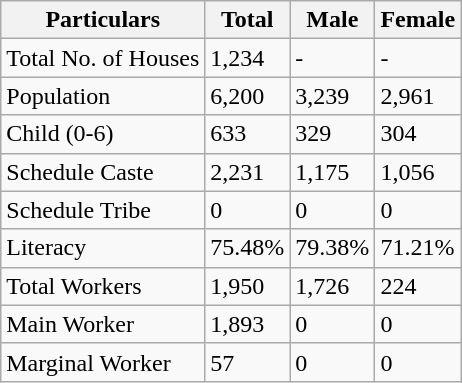<table class="wikitable">
<tr>
<th>Particulars</th>
<th>Total</th>
<th>Male</th>
<th>Female</th>
</tr>
<tr>
<td>Total No. of Houses</td>
<td>1,234</td>
<td>-</td>
<td>-</td>
</tr>
<tr>
<td>Population</td>
<td>6,200</td>
<td>3,239</td>
<td>2,961</td>
</tr>
<tr>
<td>Child (0-6)</td>
<td>633</td>
<td>329</td>
<td>304</td>
</tr>
<tr>
<td>Schedule Caste</td>
<td>2,231</td>
<td>1,175</td>
<td>1,056</td>
</tr>
<tr>
<td>Schedule Tribe</td>
<td>0</td>
<td>0</td>
<td>0</td>
</tr>
<tr>
<td>Literacy</td>
<td>75.48%</td>
<td>79.38%</td>
<td>71.21%</td>
</tr>
<tr>
<td>Total Workers</td>
<td>1,950</td>
<td>1,726</td>
<td>224</td>
</tr>
<tr>
<td>Main Worker</td>
<td>1,893</td>
<td>0</td>
<td>0</td>
</tr>
<tr>
<td>Marginal Worker</td>
<td>57</td>
<td>0</td>
<td>0</td>
</tr>
</table>
